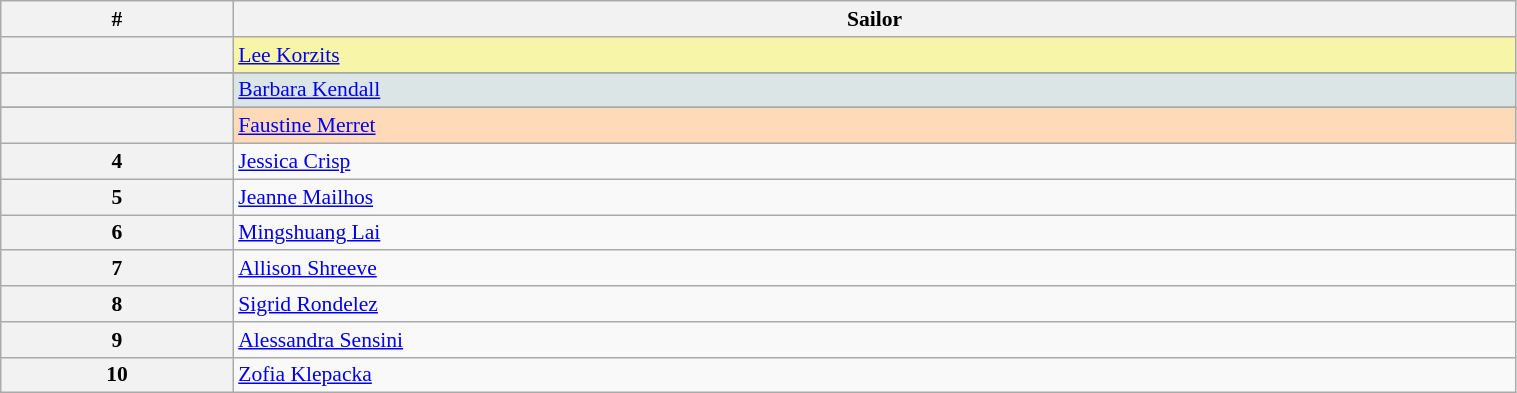<table class="wikitable" width=80% style="font-size:90%; text-align:left;">
<tr>
<th>#</th>
<th>Sailor</th>
</tr>
<tr>
<th></th>
<td align=left bgcolor=#F7F6A8> <a href='#'>Lee Korzits</a></td>
</tr>
<tr>
</tr>
<tr>
<th></th>
<td align=left bgcolor=#DCE5E5> <a href='#'>Barbara Kendall</a></td>
</tr>
<tr>
</tr>
<tr>
<th></th>
<td align=left bgcolor=#FFDAB9> <a href='#'>Faustine Merret</a></td>
</tr>
<tr>
<th>4</th>
<td> <a href='#'>Jessica Crisp</a></td>
</tr>
<tr>
<th>5</th>
<td> <a href='#'>Jeanne Mailhos</a></td>
</tr>
<tr>
<th>6</th>
<td> <a href='#'>Mingshuang Lai</a></td>
</tr>
<tr>
<th>7</th>
<td> <a href='#'>Allison Shreeve</a></td>
</tr>
<tr>
<th>8</th>
<td> <a href='#'>Sigrid Rondelez</a></td>
</tr>
<tr>
<th>9</th>
<td> <a href='#'>Alessandra Sensini</a></td>
</tr>
<tr>
<th>10</th>
<td> <a href='#'>Zofia Klepacka</a></td>
</tr>
</table>
